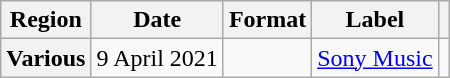<table class="wikitable plainrowheaders">
<tr>
<th scope="col">Region</th>
<th scope="col">Date</th>
<th scope="col">Format</th>
<th scope="col">Label</th>
<th scope="col"></th>
</tr>
<tr>
<th scope="row">Various</th>
<td>9 April 2021</td>
<td></td>
<td><a href='#'>Sony Music</a></td>
<td></td>
</tr>
</table>
